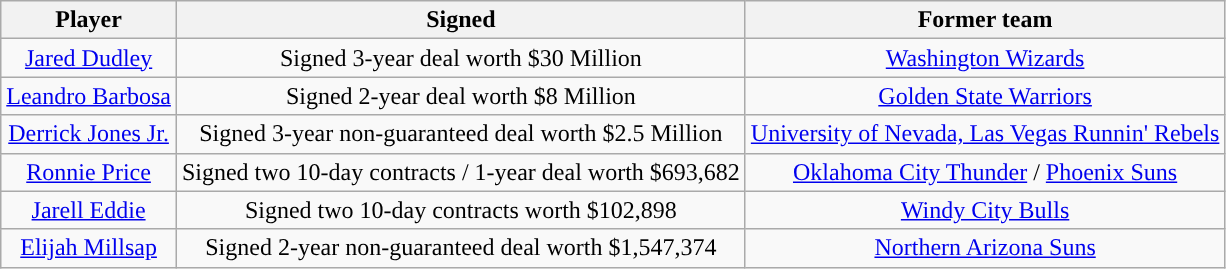<table class="wikitable sortable sortable">
<tr>
<th>Player</th>
<th>Signed</th>
<th>Former team</th>
</tr>
<tr style="text-align: center">
<td><a href='#'>Jared Dudley</a></td>
<td>Signed 3-year deal worth $30 Million</td>
<td><a href='#'>Washington Wizards</a></td>
</tr>
<tr style="text-align: center">
<td><a href='#'>Leandro Barbosa</a></td>
<td>Signed 2-year deal worth $8 Million</td>
<td><a href='#'><span>Golden State Warriors</span></a></td>
</tr>
<tr style="text-align: center">
<td><a href='#'>Derrick Jones Jr.</a></td>
<td>Signed 3-year non-guaranteed deal worth $2.5 Million</td>
<td><a href='#'>University of Nevada, Las Vegas Runnin' Rebels</a></td>
</tr>
<tr style="text-align: center">
<td><a href='#'>Ronnie Price</a></td>
<td>Signed two 10-day contracts / 1-year deal worth $693,682</td>
<td><a href='#'>Oklahoma City Thunder</a> / <a href='#'>Phoenix Suns</a></td>
</tr>
<tr style="text-align: center">
<td><a href='#'>Jarell Eddie</a></td>
<td>Signed two 10-day contracts worth $102,898</td>
<td><a href='#'>Windy City Bulls</a></td>
</tr>
<tr style="text-align: center">
<td><a href='#'>Elijah Millsap</a></td>
<td>Signed 2-year non-guaranteed deal worth $1,547,374</td>
<td><a href='#'>Northern Arizona Suns</a></td>
</tr>
</table>
